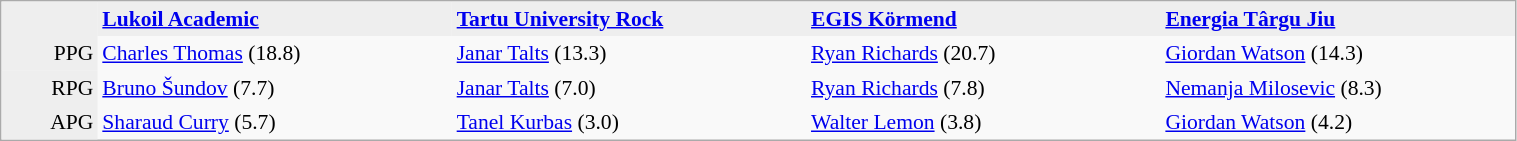<table cellspacing="0" cellpadding="3" style="background-color: #f9f9f9; font-size: 90%; text-align: right; border:1px solid #aaa;" width=80%>
<tr>
<th bgcolor=#eee  width=50></th>
<th bgcolor=#eee  width=200 align=left> <a href='#'>Lukoil Academic</a></th>
<th bgcolor=#eee  width=200 align=left> <a href='#'>Tartu University Rock</a></th>
<th bgcolor=#eee  width=200 align=left> <a href='#'>EGIS Körmend</a></th>
<th bgcolor=#eee  width=200 align=left> <a href='#'>Energia Târgu Jiu</a></th>
</tr>
<tr style=>
<td bgcolor=#eee><div> PPG</div></td>
<td align=left> <a href='#'>Charles Thomas</a> (18.8)</td>
<td align=left> <a href='#'>Janar Talts</a> (13.3)</td>
<td align=left> <a href='#'>Ryan Richards</a> (20.7)</td>
<td align=left> <a href='#'>Giordan Watson</a> (14.3)</td>
</tr>
<tr style=>
<td bgcolor=#eee><div> RPG</div></td>
<td align=left> <a href='#'>Bruno Šundov</a> (7.7)</td>
<td align=left> <a href='#'>Janar Talts</a> (7.0)</td>
<td align=left> <a href='#'>Ryan Richards</a> (7.8)</td>
<td align=left> <a href='#'>Nemanja Milosevic</a> (8.3)</td>
</tr>
<tr>
<td bgcolor=#eee><div> APG</div></td>
<td align=left> <a href='#'>Sharaud Curry</a> (5.7)</td>
<td align=left> <a href='#'>Tanel Kurbas</a> (3.0)</td>
<td align=left> <a href='#'>Walter Lemon</a> (3.8)</td>
<td align=left> <a href='#'>Giordan Watson</a> (4.2)</td>
</tr>
</table>
